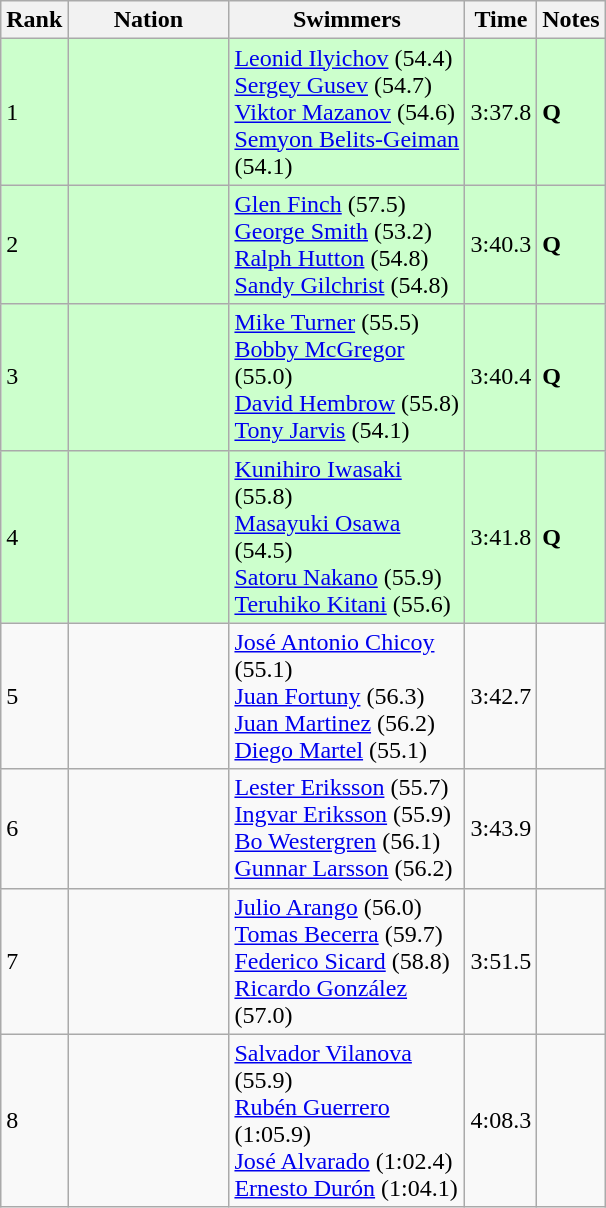<table class="wikitable sortable">
<tr>
<th>Rank</th>
<th width=100>Nation</th>
<th width=150>Swimmers</th>
<th>Time</th>
<th>Notes</th>
</tr>
<tr bgcolor=#CCFFCC>
<td>1</td>
<td></td>
<td><a href='#'>Leonid Ilyichov</a> (54.4) <br><a href='#'>Sergey Gusev</a> (54.7)<br><a href='#'>Viktor Mazanov</a> (54.6)<br><a href='#'>Semyon Belits-Geiman</a> (54.1)</td>
<td>3:37.8</td>
<td><strong>Q</strong></td>
</tr>
<tr bgcolor=#CCFFCC>
<td>2</td>
<td></td>
<td><a href='#'>Glen Finch</a> (57.5) <br><a href='#'>George Smith</a> (53.2)<br><a href='#'>Ralph Hutton</a> (54.8)<br><a href='#'>Sandy Gilchrist</a> (54.8)</td>
<td>3:40.3</td>
<td><strong>Q</strong></td>
</tr>
<tr bgcolor=#CCFFCC>
<td>3</td>
<td></td>
<td><a href='#'>Mike Turner</a> (55.5) <br><a href='#'>Bobby McGregor</a> (55.0)<br><a href='#'>David Hembrow</a> (55.8)<br><a href='#'>Tony Jarvis</a> (54.1)</td>
<td>3:40.4</td>
<td><strong>Q</strong></td>
</tr>
<tr bgcolor=#CCFFCC>
<td>4</td>
<td></td>
<td><a href='#'>Kunihiro Iwasaki</a> (55.8) <br><a href='#'>Masayuki Osawa</a> (54.5)<br><a href='#'>Satoru Nakano</a> (55.9)<br><a href='#'>Teruhiko Kitani</a> (55.6)</td>
<td>3:41.8</td>
<td><strong>Q</strong></td>
</tr>
<tr>
<td>5</td>
<td></td>
<td><a href='#'>José Antonio Chicoy</a> (55.1) <br><a href='#'>Juan Fortuny</a> (56.3)<br><a href='#'>Juan Martinez</a> (56.2)<br><a href='#'>Diego Martel</a> (55.1)</td>
<td>3:42.7</td>
<td></td>
</tr>
<tr>
<td>6</td>
<td></td>
<td><a href='#'>Lester Eriksson</a> (55.7) <br><a href='#'>Ingvar Eriksson</a> (55.9)<br><a href='#'>Bo Westergren</a> (56.1)<br><a href='#'>Gunnar Larsson</a> (56.2)</td>
<td>3:43.9</td>
<td></td>
</tr>
<tr>
<td>7</td>
<td></td>
<td><a href='#'>Julio Arango</a> (56.0) <br><a href='#'>Tomas Becerra</a> (59.7)<br><a href='#'>Federico Sicard</a> (58.8)<br><a href='#'>Ricardo González</a> (57.0)</td>
<td>3:51.5</td>
<td></td>
</tr>
<tr>
<td>8</td>
<td></td>
<td><a href='#'>Salvador Vilanova</a> (55.9) <br><a href='#'>Rubén Guerrero</a> (1:05.9)<br><a href='#'>José Alvarado</a> (1:02.4)<br><a href='#'>Ernesto Durón</a> (1:04.1)</td>
<td>4:08.3</td>
<td></td>
</tr>
</table>
